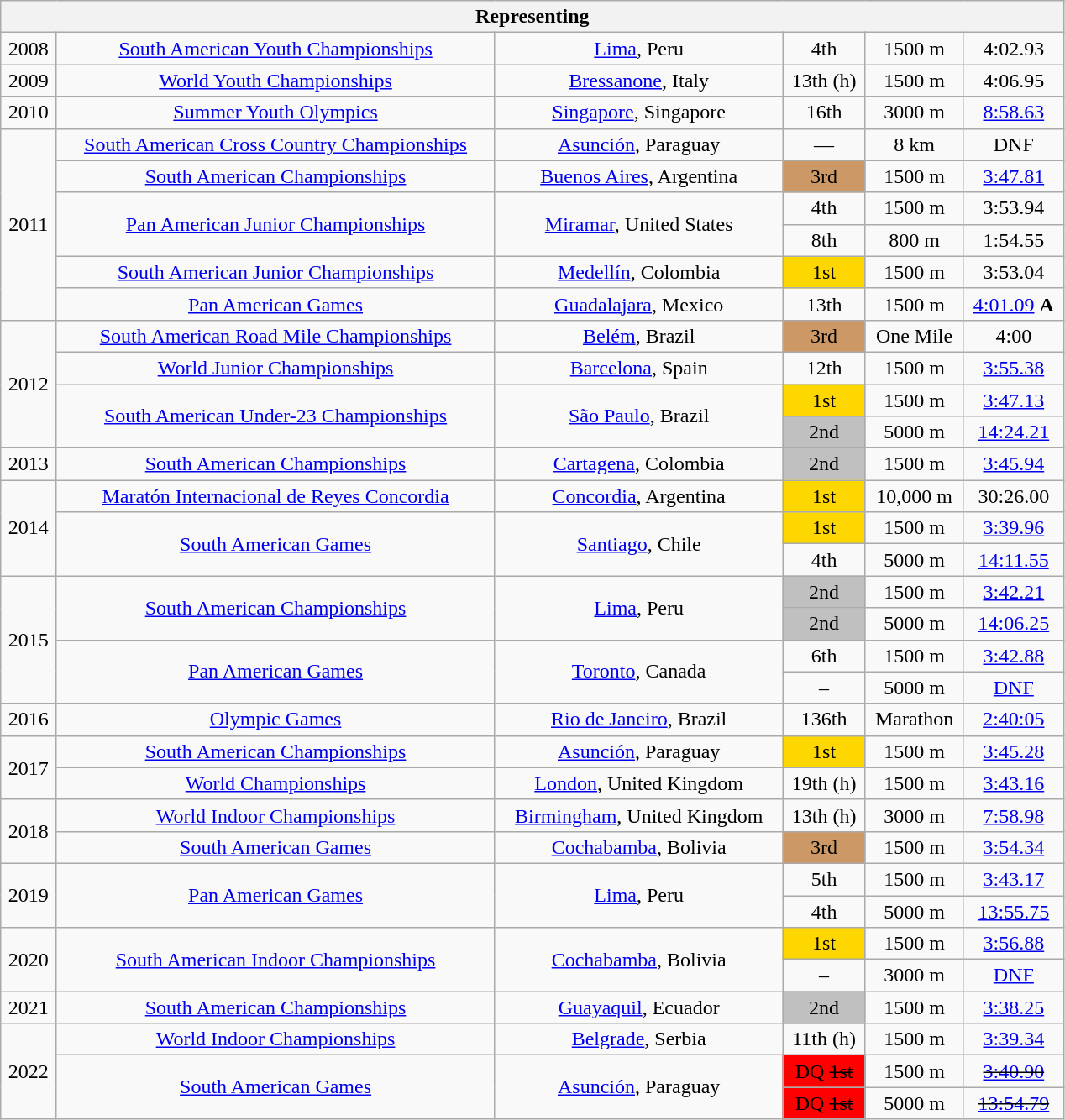<table class="wikitable center col2izq" style="text-align:center;width:845px;">
<tr>
<th colspan="6">Representing </th>
</tr>
<tr>
<td>2008</td>
<td><a href='#'>South American Youth Championships</a></td>
<td><a href='#'>Lima</a>, Peru</td>
<td>4th</td>
<td>1500 m</td>
<td>4:02.93</td>
</tr>
<tr>
<td>2009</td>
<td><a href='#'>World Youth Championships</a></td>
<td><a href='#'>Bressanone</a>, Italy</td>
<td>13th (h)</td>
<td>1500 m</td>
<td>4:06.95</td>
</tr>
<tr>
<td>2010</td>
<td><a href='#'>Summer Youth Olympics</a></td>
<td><a href='#'>Singapore</a>, Singapore</td>
<td>16th</td>
<td>3000 m</td>
<td><a href='#'>8:58.63</a></td>
</tr>
<tr>
<td rowspan=6>2011</td>
<td><a href='#'>South American Cross Country Championships</a></td>
<td><a href='#'>Asunción</a>, Paraguay</td>
<td>—</td>
<td>8 km</td>
<td>DNF</td>
</tr>
<tr>
<td><a href='#'>South American Championships</a></td>
<td><a href='#'>Buenos Aires</a>, Argentina</td>
<td bgcolor=cc9966>3rd</td>
<td>1500 m</td>
<td><a href='#'>3:47.81</a></td>
</tr>
<tr>
<td rowspan=2><a href='#'>Pan American Junior Championships</a></td>
<td rowspan=2><a href='#'>Miramar</a>, United States</td>
<td>4th</td>
<td>1500 m</td>
<td>3:53.94</td>
</tr>
<tr>
<td>8th</td>
<td>800 m</td>
<td>1:54.55</td>
</tr>
<tr>
<td><a href='#'>South American Junior Championships</a></td>
<td><a href='#'>Medellín</a>, Colombia</td>
<td bgcolor=gold>1st</td>
<td>1500 m</td>
<td>3:53.04</td>
</tr>
<tr>
<td><a href='#'>Pan American Games</a></td>
<td><a href='#'>Guadalajara</a>, Mexico</td>
<td>13th</td>
<td>1500 m</td>
<td><a href='#'>4:01.09</a> <strong>A</strong></td>
</tr>
<tr>
<td rowspan=4>2012</td>
<td><a href='#'>South American Road Mile Championships</a></td>
<td><a href='#'>Belém</a>, Brazil</td>
<td bgcolor=cc9966>3rd</td>
<td>One Mile</td>
<td>4:00</td>
</tr>
<tr>
<td><a href='#'>World Junior Championships</a></td>
<td><a href='#'>Barcelona</a>, Spain</td>
<td>12th</td>
<td>1500 m</td>
<td><a href='#'>3:55.38</a></td>
</tr>
<tr>
<td rowspan=2><a href='#'>South American Under-23 Championships</a></td>
<td rowspan=2><a href='#'>São Paulo</a>, Brazil</td>
<td bgcolor=gold>1st</td>
<td>1500 m</td>
<td><a href='#'>3:47.13</a></td>
</tr>
<tr>
<td bgcolor=silver>2nd</td>
<td>5000 m</td>
<td><a href='#'>14:24.21</a></td>
</tr>
<tr>
<td>2013</td>
<td><a href='#'>South American Championships</a></td>
<td><a href='#'>Cartagena</a>, Colombia</td>
<td bgcolor=silver>2nd</td>
<td>1500 m</td>
<td><a href='#'>3:45.94</a></td>
</tr>
<tr>
<td rowspan=3>2014</td>
<td><a href='#'>Maratón Internacional de Reyes Concordia</a></td>
<td><a href='#'>Concordia</a>, Argentina</td>
<td bgcolor=gold>1st</td>
<td>10,000 m</td>
<td>30:26.00</td>
</tr>
<tr>
<td rowspan=2><a href='#'>South American Games</a></td>
<td rowspan=2><a href='#'>Santiago</a>, Chile</td>
<td bgcolor=gold>1st</td>
<td>1500 m</td>
<td><a href='#'>3:39.96</a></td>
</tr>
<tr>
<td>4th</td>
<td>5000 m</td>
<td><a href='#'>14:11.55</a></td>
</tr>
<tr>
<td rowspan=4>2015</td>
<td rowspan=2><a href='#'>South American Championships</a></td>
<td rowspan=2><a href='#'>Lima</a>, Peru</td>
<td bgcolor=silver>2nd</td>
<td>1500 m</td>
<td><a href='#'>3:42.21</a></td>
</tr>
<tr>
<td bgcolor=silver>2nd</td>
<td>5000 m</td>
<td><a href='#'>14:06.25</a></td>
</tr>
<tr>
<td rowspan=2><a href='#'>Pan American Games</a></td>
<td rowspan=2><a href='#'>Toronto</a>, Canada</td>
<td>6th</td>
<td>1500 m</td>
<td><a href='#'>3:42.88</a></td>
</tr>
<tr>
<td>–</td>
<td>5000 m</td>
<td><a href='#'>DNF</a></td>
</tr>
<tr>
<td>2016</td>
<td><a href='#'>Olympic Games</a></td>
<td><a href='#'>Rio de Janeiro</a>, Brazil</td>
<td>136th</td>
<td>Marathon</td>
<td><a href='#'>2:40:05</a></td>
</tr>
<tr>
<td rowspan=2>2017</td>
<td><a href='#'>South American Championships</a></td>
<td><a href='#'>Asunción</a>, Paraguay</td>
<td bgcolor=gold>1st</td>
<td>1500 m</td>
<td><a href='#'>3:45.28</a></td>
</tr>
<tr>
<td><a href='#'>World Championships</a></td>
<td><a href='#'>London</a>, United Kingdom</td>
<td>19th (h)</td>
<td>1500 m</td>
<td><a href='#'>3:43.16</a></td>
</tr>
<tr>
<td rowspan=2>2018</td>
<td><a href='#'>World Indoor Championships</a></td>
<td><a href='#'>Birmingham</a>, United Kingdom</td>
<td>13th (h)</td>
<td>3000 m</td>
<td><a href='#'>7:58.98</a></td>
</tr>
<tr>
<td><a href='#'>South American Games</a></td>
<td><a href='#'>Cochabamba</a>, Bolivia</td>
<td bgcolor=cc9966>3rd</td>
<td>1500 m</td>
<td><a href='#'>3:54.34</a></td>
</tr>
<tr>
<td rowspan=2>2019</td>
<td rowspan=2><a href='#'>Pan American Games</a></td>
<td rowspan=2><a href='#'>Lima</a>, Peru</td>
<td>5th</td>
<td>1500 m</td>
<td><a href='#'>3:43.17</a></td>
</tr>
<tr>
<td>4th</td>
<td>5000 m</td>
<td><a href='#'>13:55.75</a></td>
</tr>
<tr>
<td rowspan=2>2020</td>
<td rowspan=2><a href='#'>South American Indoor Championships</a></td>
<td rowspan=2><a href='#'>Cochabamba</a>, Bolivia</td>
<td bgcolor=gold>1st</td>
<td>1500 m</td>
<td><a href='#'>3:56.88</a></td>
</tr>
<tr>
<td>–</td>
<td>3000 m</td>
<td><a href='#'>DNF</a></td>
</tr>
<tr>
<td>2021</td>
<td><a href='#'>South American Championships</a></td>
<td><a href='#'>Guayaquil</a>, Ecuador</td>
<td bgcolor=silver>2nd</td>
<td>1500 m</td>
<td><a href='#'>3:38.25</a></td>
</tr>
<tr>
<td rowspan=3>2022</td>
<td><a href='#'>World Indoor Championships</a></td>
<td><a href='#'>Belgrade</a>, Serbia</td>
<td>11th (h)</td>
<td>1500 m</td>
<td><a href='#'>3:39.34</a></td>
</tr>
<tr>
<td rowspan=2><a href='#'>South American Games</a></td>
<td rowspan=2><a href='#'>Asunción</a>, Paraguay</td>
<td bgcolor=red>DQ <s>1st</s></td>
<td>1500 m</td>
<td><s><a href='#'>3:40.90</a></s></td>
</tr>
<tr>
<td bgcolor=red>DQ <s>1st</s></td>
<td>5000 m</td>
<td><s><a href='#'>13:54.79</a></s></td>
</tr>
</table>
